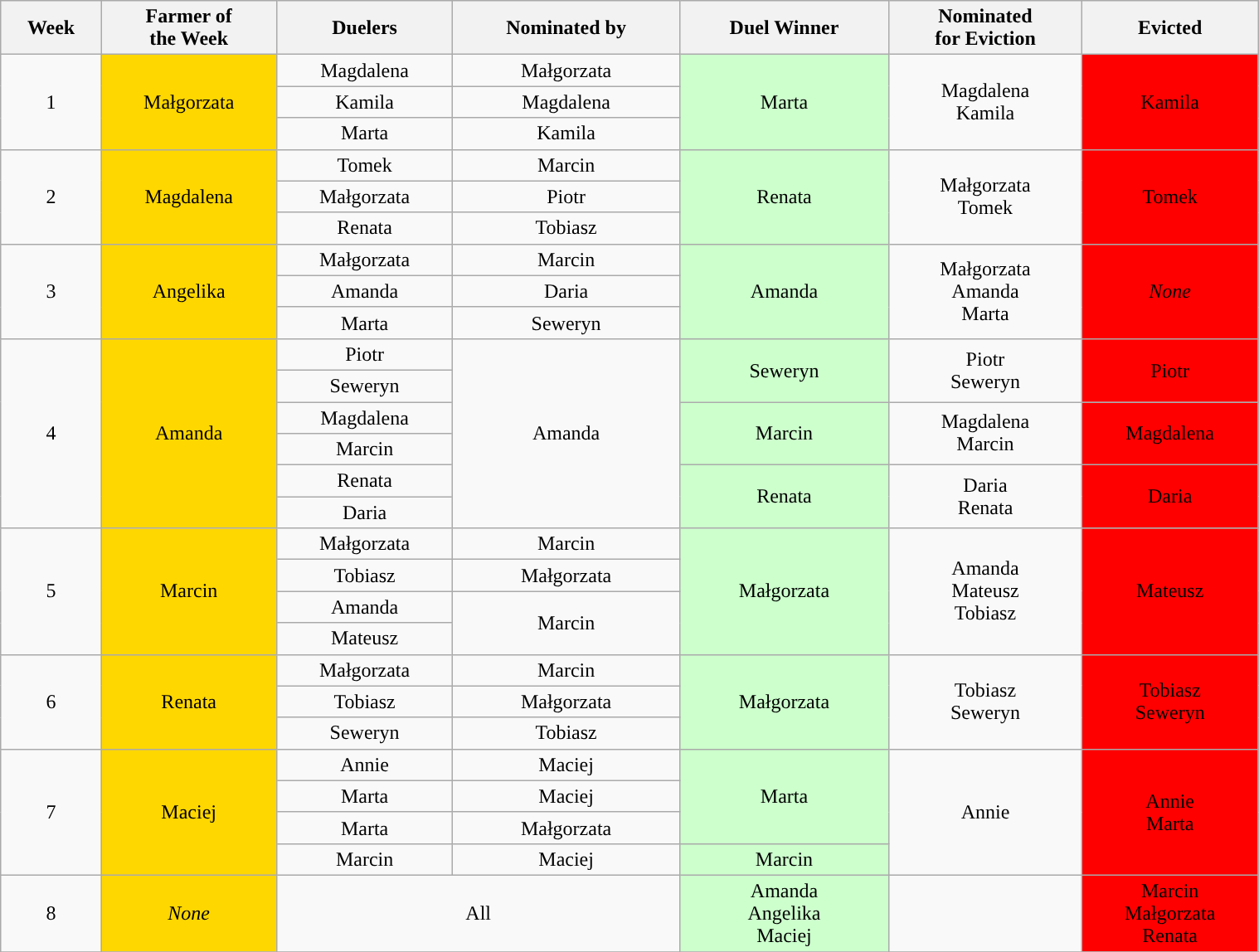<table class="wikitable" style="font-size:100%; text-align:center; width: 80%; margin-left: auto; margin-right: auto;">
<tr>
<th>Week</th>
<th>Farmer of<br>the Week</th>
<th>Duelers</th>
<th>Nominated by</th>
<th>Duel Winner</th>
<th>Nominated<br>for Eviction</th>
<th>Evicted</th>
</tr>
<tr>
<td rowspan="3">1</td>
<td rowspan="3" style="background:gold;">Małgorzata</td>
<td>Magdalena</td>
<td>Małgorzata</td>
<td rowspan="3" style="background:#cfc">Marta</td>
<td rowspan="3">Magdalena<br>Kamila</td>
<td rowspan="3" style="background:#ff0000">Kamila</td>
</tr>
<tr>
<td>Kamila</td>
<td>Magdalena</td>
</tr>
<tr>
<td>Marta</td>
<td>Kamila</td>
</tr>
<tr>
<td rowspan="3">2</td>
<td rowspan="3" style="background:gold;">Magdalena</td>
<td rowspan="1">Tomek</td>
<td rowspan="1">Marcin</td>
<td rowspan="3" style="background:#cfc">Renata</td>
<td rowspan="3">Małgorzata<br>Tomek</td>
<td rowspan="3" style="background:#ff0000">Tomek</td>
</tr>
<tr>
<td>Małgorzata</td>
<td>Piotr</td>
</tr>
<tr>
<td>Renata</td>
<td>Tobiasz</td>
</tr>
<tr>
<td rowspan="3">3</td>
<td rowspan="3" style="background:gold;">Angelika</td>
<td rowspan="1">Małgorzata</td>
<td rowspan="1">Marcin</td>
<td rowspan="3" style="background:#cfc">Amanda</td>
<td rowspan="3">Małgorzata<br>Amanda<br>Marta</td>
<td rowspan="3" style="background:#ff0000"><em>None</em></td>
</tr>
<tr>
<td>Amanda</td>
<td>Daria</td>
</tr>
<tr>
<td>Marta</td>
<td>Seweryn</td>
</tr>
<tr>
<td rowspan="6">4</td>
<td rowspan="6" style="background:gold;">Amanda</td>
<td rowspan="1">Piotr</td>
<td rowspan="6">Amanda</td>
<td rowspan="2" style="background:#cfc">Seweryn</td>
<td rowspan="2">Piotr<br>Seweryn</td>
<td rowspan="2" style="background:#ff0000">Piotr</td>
</tr>
<tr>
<td>Seweryn</td>
</tr>
<tr>
<td>Magdalena</td>
<td rowspan="2" style="background:#cfc">Marcin</td>
<td rowspan="2">Magdalena<br>Marcin</td>
<td rowspan="2" style="background:#ff0000">Magdalena</td>
</tr>
<tr>
<td>Marcin</td>
</tr>
<tr>
<td>Renata</td>
<td rowspan="2" style="background:#cfc">Renata</td>
<td rowspan="2">Daria<br>Renata</td>
<td rowspan="2" style="background:#ff0000">Daria</td>
</tr>
<tr>
<td>Daria</td>
</tr>
<tr>
<td rowspan="4">5</td>
<td rowspan="4" style="background:gold;">Marcin</td>
<td rowspan="1">Małgorzata</td>
<td rowspan="1">Marcin</td>
<td rowspan="4" style="background:#cfc">Małgorzata</td>
<td rowspan="4">Amanda<br>Mateusz<br>Tobiasz</td>
<td rowspan="4" style="background:#ff0000">Mateusz</td>
</tr>
<tr>
<td>Tobiasz</td>
<td>Małgorzata</td>
</tr>
<tr>
<td>Amanda</td>
<td rowspan="2">Marcin</td>
</tr>
<tr>
<td>Mateusz</td>
</tr>
<tr>
<td rowspan="3">6</td>
<td rowspan="3" style="background:gold;">Renata</td>
<td rowspan="1">Małgorzata</td>
<td rowspan="1">Marcin</td>
<td rowspan="3" style="background:#cfc">Małgorzata</td>
<td rowspan="3">Tobiasz<br>Seweryn</td>
<td rowspan="3" style="background:#ff0000">Tobiasz<br>Seweryn</td>
</tr>
<tr>
<td>Tobiasz</td>
<td>Małgorzata</td>
</tr>
<tr>
<td>Seweryn</td>
<td>Tobiasz</td>
</tr>
<tr>
<td rowspan="4">7</td>
<td rowspan="4" style="background:gold;">Maciej</td>
<td rowspan="1">Annie</td>
<td rowspan="1">Maciej</td>
<td rowspan="3" style="background:#cfc">Marta</td>
<td rowspan="4">Annie</td>
<td rowspan="4" style="background:#ff0000">Annie<br>Marta</td>
</tr>
<tr>
<td>Marta</td>
<td>Maciej</td>
</tr>
<tr>
<td>Marta</td>
<td>Małgorzata</td>
</tr>
<tr>
<td>Marcin</td>
<td>Maciej</td>
<td rowspan="1" style="background:#cfc">Marcin</td>
</tr>
<tr>
<td>8</td>
<td style="background:gold; "><em>None</em></td>
<td colspan="2" rowspan="1">All</td>
<td style="background:#cfc">Amanda<br>Angelika<br>Maciej</td>
<td></td>
<td style="background:#ff0000">Marcin<br>Małgorzata<br>Renata</td>
</tr>
<tr>
</tr>
</table>
